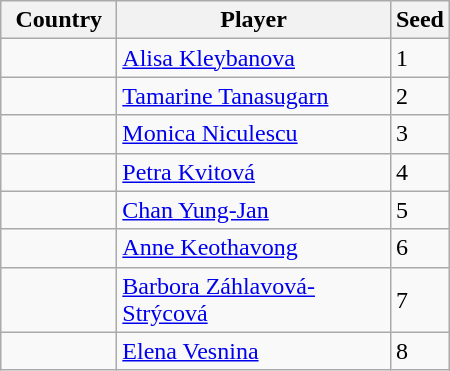<table class="sortable wikitable">
<tr>
<th width="70">Country</th>
<th width="175">Player</th>
<th>Seed</th>
</tr>
<tr>
<td></td>
<td><a href='#'>Alisa Kleybanova</a></td>
<td>1</td>
</tr>
<tr>
<td></td>
<td><a href='#'>Tamarine Tanasugarn</a></td>
<td>2</td>
</tr>
<tr>
<td></td>
<td><a href='#'>Monica Niculescu</a></td>
<td>3</td>
</tr>
<tr>
<td></td>
<td><a href='#'>Petra Kvitová</a></td>
<td>4</td>
</tr>
<tr>
<td></td>
<td><a href='#'>Chan Yung-Jan</a></td>
<td>5</td>
</tr>
<tr>
<td></td>
<td><a href='#'>Anne Keothavong</a></td>
<td>6</td>
</tr>
<tr>
<td></td>
<td><a href='#'>Barbora Záhlavová-Strýcová</a></td>
<td>7</td>
</tr>
<tr>
<td></td>
<td><a href='#'>Elena Vesnina</a></td>
<td>8</td>
</tr>
</table>
